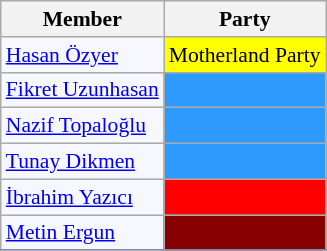<table class=wikitable style="border:1px solid #8888aa; background-color:#f7f8ff; padding:0px; font-size:90%;">
<tr>
<th>Member</th>
<th>Party</th>
</tr>
<tr>
<td><a href='#'>Hasan Özyer</a></td>
<td style="background: #ffff00">Motherland Party</td>
</tr>
<tr>
<td><a href='#'>Fikret Uzunhasan</a></td>
<td style="background: #2E9AFE"></td>
</tr>
<tr>
<td><a href='#'>Nazif Topaloğlu</a></td>
<td style="background: #2E9AFE"></td>
</tr>
<tr>
<td><a href='#'>Tunay Dikmen</a></td>
<td style="background: #2E9AFE"></td>
</tr>
<tr>
<td><a href='#'>İbrahim Yazıcı</a></td>
<td style="background: #ff0000"></td>
</tr>
<tr>
<td><a href='#'>Metin Ergun</a></td>
<td style="background: #870000"></td>
</tr>
<tr>
</tr>
</table>
